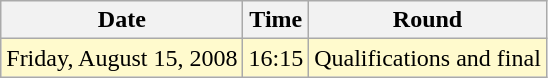<table class="wikitable">
<tr>
<th>Date</th>
<th>Time</th>
<th>Round</th>
</tr>
<tr>
<td style=background:lemonchiffon>Friday, August 15, 2008</td>
<td style=background:lemonchiffon>16:15</td>
<td style=background:lemonchiffon>Qualifications and final</td>
</tr>
</table>
